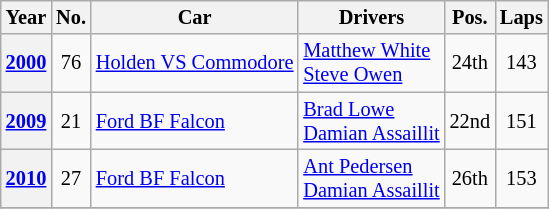<table class="wikitable" style=font-size:85%;>
<tr>
<th>Year</th>
<th>No.</th>
<th>Car</th>
<th>Drivers</th>
<th>Pos.</th>
<th>Laps</th>
</tr>
<tr>
<th><a href='#'>2000</a></th>
<td align=center>76</td>
<td><a href='#'>Holden VS Commodore</a></td>
<td> <a href='#'>Matthew White</a><br> <a href='#'>Steve Owen</a></td>
<td align=center>24th</td>
<td align=center>143</td>
</tr>
<tr>
<th><a href='#'>2009</a></th>
<td align=center>21</td>
<td><a href='#'>Ford BF Falcon</a></td>
<td> <a href='#'>Brad Lowe</a><br> <a href='#'>Damian Assaillit</a></td>
<td align=center>22nd</td>
<td align=center>151</td>
</tr>
<tr>
<th><a href='#'>2010</a></th>
<td align=center>27</td>
<td><a href='#'>Ford BF Falcon</a></td>
<td> <a href='#'>Ant Pedersen</a><br> <a href='#'>Damian Assaillit</a></td>
<td align=center>26th</td>
<td align=center>153</td>
</tr>
<tr>
</tr>
</table>
